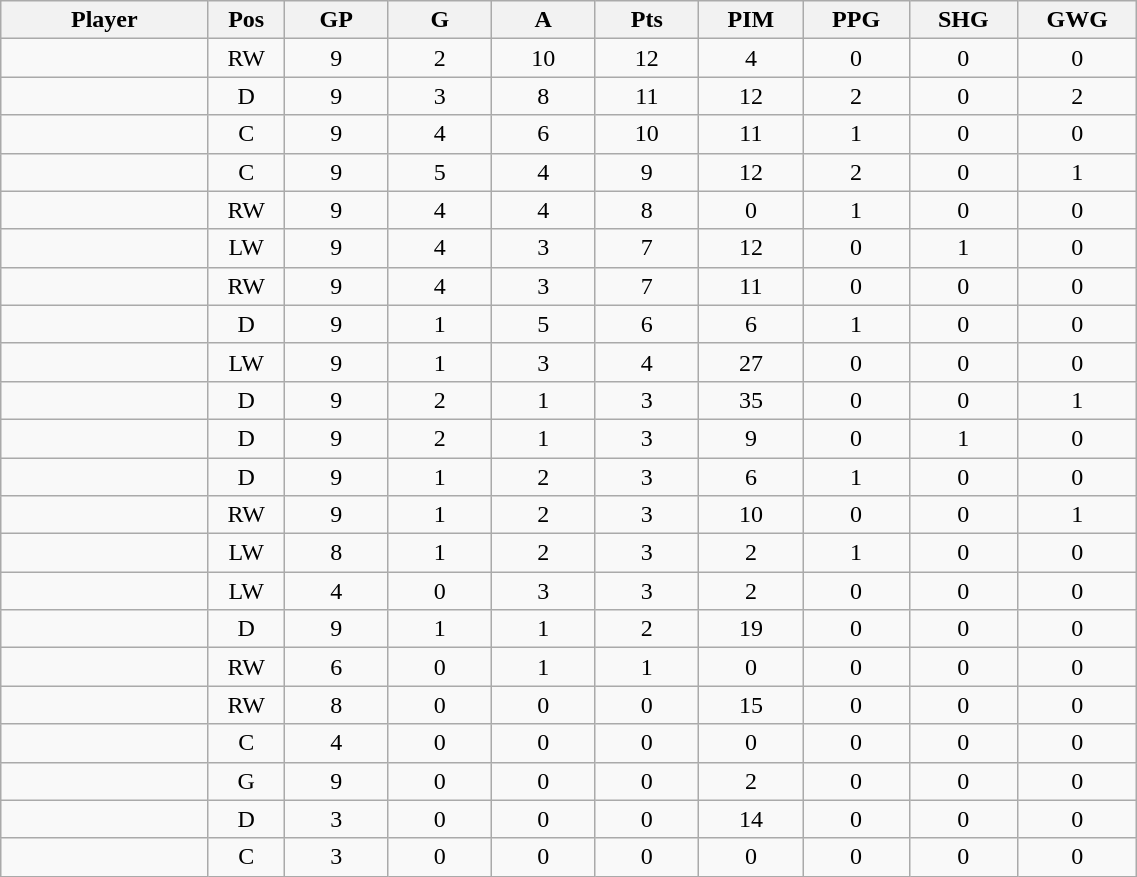<table class="wikitable sortable" width="60%">
<tr ALIGN="center">
<th bgcolor="#DDDDFF" width="10%">Player</th>
<th bgcolor="#DDDDFF" width="3%" title="Position">Pos</th>
<th bgcolor="#DDDDFF" width="5%" title="Games played">GP</th>
<th bgcolor="#DDDDFF" width="5%" title="Goals">G</th>
<th bgcolor="#DDDDFF" width="5%" title="Assists">A</th>
<th bgcolor="#DDDDFF" width="5%" title="Points">Pts</th>
<th bgcolor="#DDDDFF" width="5%" title="Penalties in minutes">PIM</th>
<th bgcolor="#DDDDFF" width="5%" title="Power-play goals">PPG</th>
<th bgcolor="#DDDDFF" width="5%" title="Short-handed goals">SHG</th>
<th bgcolor="#DDDDFF" width="5%" title="Game-winning goals">GWG</th>
</tr>
<tr align="center">
<td align="right"></td>
<td>RW</td>
<td>9</td>
<td>2</td>
<td>10</td>
<td>12</td>
<td>4</td>
<td>0</td>
<td>0</td>
<td>0</td>
</tr>
<tr align="center">
<td align="right"></td>
<td>D</td>
<td>9</td>
<td>3</td>
<td>8</td>
<td>11</td>
<td>12</td>
<td>2</td>
<td>0</td>
<td>2</td>
</tr>
<tr align="center">
<td align="right"></td>
<td>C</td>
<td>9</td>
<td>4</td>
<td>6</td>
<td>10</td>
<td>11</td>
<td>1</td>
<td>0</td>
<td>0</td>
</tr>
<tr align="center">
<td align="right"></td>
<td>C</td>
<td>9</td>
<td>5</td>
<td>4</td>
<td>9</td>
<td>12</td>
<td>2</td>
<td>0</td>
<td>1</td>
</tr>
<tr align="center">
<td align="right"></td>
<td>RW</td>
<td>9</td>
<td>4</td>
<td>4</td>
<td>8</td>
<td>0</td>
<td>1</td>
<td>0</td>
<td>0</td>
</tr>
<tr align="center">
<td align="right"></td>
<td>LW</td>
<td>9</td>
<td>4</td>
<td>3</td>
<td>7</td>
<td>12</td>
<td>0</td>
<td>1</td>
<td>0</td>
</tr>
<tr align="center">
<td align="right"></td>
<td>RW</td>
<td>9</td>
<td>4</td>
<td>3</td>
<td>7</td>
<td>11</td>
<td>0</td>
<td>0</td>
<td>0</td>
</tr>
<tr align="center">
<td align="right"></td>
<td>D</td>
<td>9</td>
<td>1</td>
<td>5</td>
<td>6</td>
<td>6</td>
<td>1</td>
<td>0</td>
<td>0</td>
</tr>
<tr align="center">
<td align="right"></td>
<td>LW</td>
<td>9</td>
<td>1</td>
<td>3</td>
<td>4</td>
<td>27</td>
<td>0</td>
<td>0</td>
<td>0</td>
</tr>
<tr align="center">
<td align="right"></td>
<td>D</td>
<td>9</td>
<td>2</td>
<td>1</td>
<td>3</td>
<td>35</td>
<td>0</td>
<td>0</td>
<td>1</td>
</tr>
<tr align="center">
<td align="right"></td>
<td>D</td>
<td>9</td>
<td>2</td>
<td>1</td>
<td>3</td>
<td>9</td>
<td>0</td>
<td>1</td>
<td>0</td>
</tr>
<tr align="center">
<td align="right"></td>
<td>D</td>
<td>9</td>
<td>1</td>
<td>2</td>
<td>3</td>
<td>6</td>
<td>1</td>
<td>0</td>
<td>0</td>
</tr>
<tr align="center">
<td align="right"></td>
<td>RW</td>
<td>9</td>
<td>1</td>
<td>2</td>
<td>3</td>
<td>10</td>
<td>0</td>
<td>0</td>
<td>1</td>
</tr>
<tr align="center">
<td align="right"></td>
<td>LW</td>
<td>8</td>
<td>1</td>
<td>2</td>
<td>3</td>
<td>2</td>
<td>1</td>
<td>0</td>
<td>0</td>
</tr>
<tr align="center">
<td align="right"></td>
<td>LW</td>
<td>4</td>
<td>0</td>
<td>3</td>
<td>3</td>
<td>2</td>
<td>0</td>
<td>0</td>
<td>0</td>
</tr>
<tr align="center">
<td align="right"></td>
<td>D</td>
<td>9</td>
<td>1</td>
<td>1</td>
<td>2</td>
<td>19</td>
<td>0</td>
<td>0</td>
<td>0</td>
</tr>
<tr align="center">
<td align="right"></td>
<td>RW</td>
<td>6</td>
<td>0</td>
<td>1</td>
<td>1</td>
<td>0</td>
<td>0</td>
<td>0</td>
<td>0</td>
</tr>
<tr align="center">
<td align="right"></td>
<td>RW</td>
<td>8</td>
<td>0</td>
<td>0</td>
<td>0</td>
<td>15</td>
<td>0</td>
<td>0</td>
<td>0</td>
</tr>
<tr align="center">
<td align="right"></td>
<td>C</td>
<td>4</td>
<td>0</td>
<td>0</td>
<td>0</td>
<td>0</td>
<td>0</td>
<td>0</td>
<td>0</td>
</tr>
<tr align="center">
<td align="right"></td>
<td>G</td>
<td>9</td>
<td>0</td>
<td>0</td>
<td>0</td>
<td>2</td>
<td>0</td>
<td>0</td>
<td>0</td>
</tr>
<tr align="center">
<td align="right"></td>
<td>D</td>
<td>3</td>
<td>0</td>
<td>0</td>
<td>0</td>
<td>14</td>
<td>0</td>
<td>0</td>
<td>0</td>
</tr>
<tr align="center">
<td align="right"></td>
<td>C</td>
<td>3</td>
<td>0</td>
<td>0</td>
<td>0</td>
<td>0</td>
<td>0</td>
<td>0</td>
<td>0</td>
</tr>
</table>
